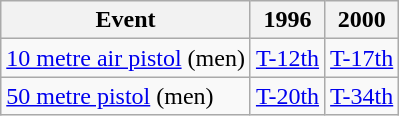<table class="wikitable" style="text-align: center">
<tr>
<th>Event</th>
<th>1996</th>
<th>2000</th>
</tr>
<tr>
<td align=left><a href='#'>10 metre air pistol</a> (men)</td>
<td><a href='#'>T-12th</a></td>
<td><a href='#'>T-17th</a></td>
</tr>
<tr>
<td align=left><a href='#'>50 metre pistol</a> (men)</td>
<td><a href='#'>T-20th</a></td>
<td><a href='#'>T-34th</a></td>
</tr>
</table>
